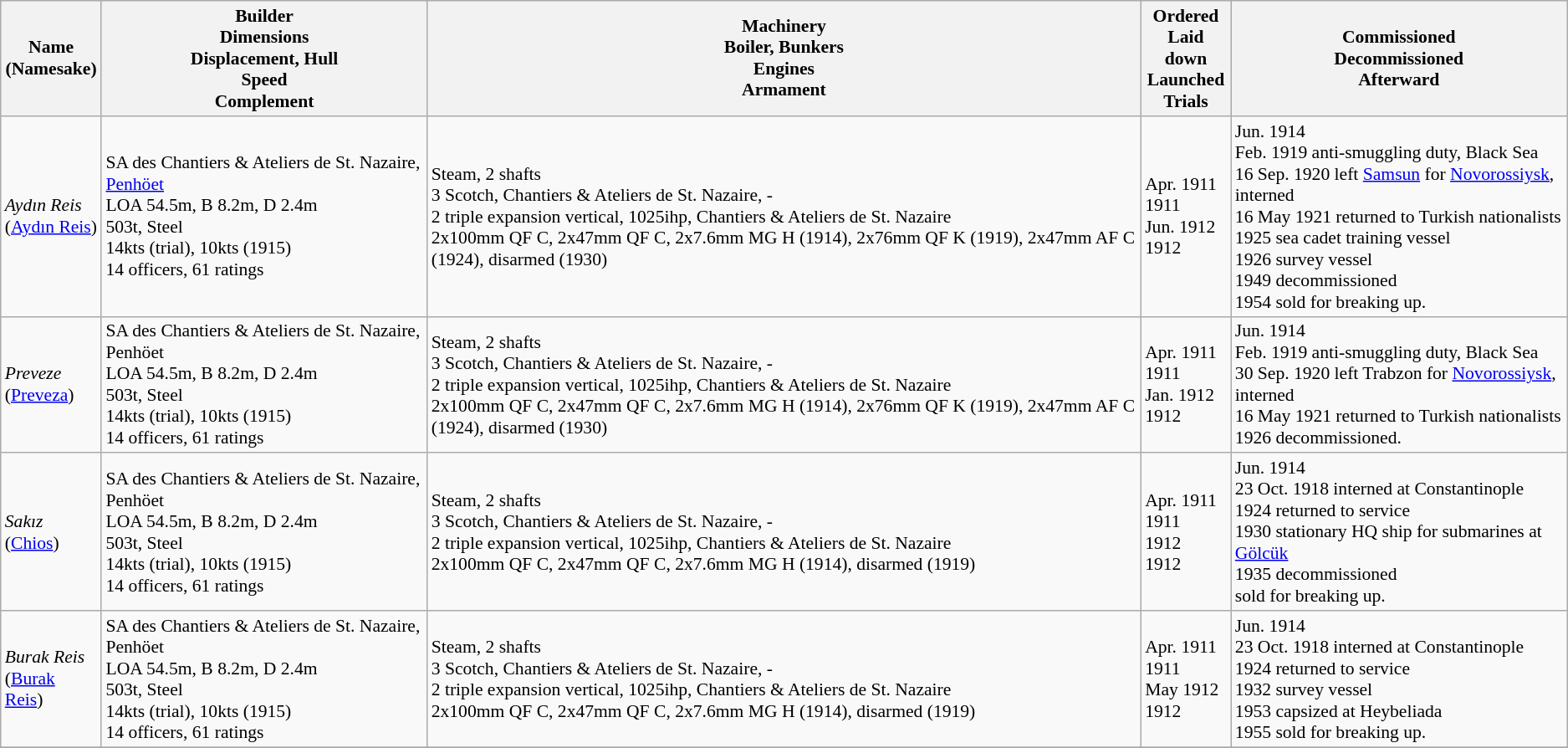<table class="wikitable" style="font-size:90%;">
<tr bgcolor="#e6e9ff">
<th>Name<br>(Namesake)</th>
<th>Builder<br>Dimensions<br>Displacement, Hull<br>Speed<br>Complement</th>
<th>Machinery<br>Boiler, Bunkers<br>Engines<br>Armament</th>
<th>Ordered<br>Laid down<br>Launched<br>Trials</th>
<th>Commissioned<br>Decommissioned<br>Afterward</th>
</tr>
<tr ---->
<td><em>Aydın Reis</em><br>(<a href='#'>Aydın Reis</a>)</td>
<td> SA des Chantiers & Ateliers de St. Nazaire, <a href='#'>Penhöet</a><br>LOA 54.5m, B 8.2m, D 2.4m<br>503t, Steel<br>14kts (trial), 10kts (1915)<br>14 officers, 61 ratings</td>
<td>Steam, 2 shafts<br>3 Scotch, Chantiers & Ateliers de St. Nazaire, -<br>2 triple expansion vertical, 1025ihp, Chantiers & Ateliers de St. Nazaire<br>2x100mm QF C, 2x47mm QF C, 2x7.6mm MG H (1914), 2x76mm QF K (1919), 2x47mm AF C (1924), disarmed (1930)</td>
<td>Apr. 1911<br>1911<br>Jun. 1912<br>1912</td>
<td>Jun. 1914<br>Feb. 1919 anti-smuggling duty, Black Sea<br>16 Sep. 1920 left <a href='#'>Samsun</a> for <a href='#'>Novorossiysk</a>, interned<br>16 May 1921 returned to Turkish nationalists<br>1925 sea cadet training vessel<br>1926 survey vessel<br>1949 decommissioned<br>1954 sold for breaking up.</td>
</tr>
<tr ---->
<td><em>Preveze</em><br>(<a href='#'>Preveza</a>)</td>
<td> SA des Chantiers & Ateliers de St. Nazaire, Penhöet<br>LOA 54.5m, B 8.2m, D 2.4m<br>503t, Steel<br>14kts (trial), 10kts (1915)<br>14 officers, 61 ratings</td>
<td>Steam, 2 shafts<br>3 Scotch, Chantiers & Ateliers de St. Nazaire, -<br>2 triple expansion vertical, 1025ihp, Chantiers & Ateliers de St. Nazaire<br>2x100mm QF C, 2x47mm QF C, 2x7.6mm MG H (1914), 2x76mm QF K (1919), 2x47mm AF C (1924), disarmed (1930)</td>
<td>Apr. 1911<br>1911<br>Jan. 1912<br>1912</td>
<td>Jun. 1914<br>Feb. 1919 anti-smuggling duty, Black Sea<br>30 Sep. 1920 left Trabzon for <a href='#'>Novorossiysk</a>, interned<br>16 May 1921 returned to Turkish nationalists<br>1926 decommissioned.</td>
</tr>
<tr ---->
<td><em>Sakız</em><br>(<a href='#'>Chios</a>)</td>
<td> SA des Chantiers & Ateliers de St. Nazaire, Penhöet<br>LOA 54.5m, B 8.2m, D 2.4m<br>503t, Steel<br>14kts (trial), 10kts (1915)<br>14 officers, 61 ratings</td>
<td>Steam, 2 shafts<br>3 Scotch, Chantiers & Ateliers de St. Nazaire, -<br>2 triple expansion vertical, 1025ihp, Chantiers & Ateliers de St. Nazaire<br>2x100mm QF C, 2x47mm QF C, 2x7.6mm MG H (1914), disarmed (1919)</td>
<td>Apr. 1911<br>1911<br>1912<br>1912</td>
<td>Jun. 1914<br>23 Oct. 1918 interned at Constantinople<br>1924 returned to service<br>1930 stationary HQ ship for submarines at <a href='#'>Gölcük</a><br>1935 decommissioned<br>sold for breaking up.</td>
</tr>
<tr ---->
<td><em>Burak Reis</em><br>(<a href='#'>Burak Reis</a>)</td>
<td> SA des Chantiers & Ateliers de St. Nazaire, Penhöet<br>LOA 54.5m, B 8.2m, D 2.4m<br>503t, Steel<br>14kts (trial), 10kts (1915)<br>14 officers, 61 ratings</td>
<td>Steam, 2 shafts<br>3 Scotch, Chantiers & Ateliers de St. Nazaire, -<br>2 triple expansion vertical, 1025ihp, Chantiers & Ateliers de St. Nazaire<br>2x100mm QF C, 2x47mm QF C, 2x7.6mm MG H (1914), disarmed (1919)</td>
<td>Apr. 1911<br>1911<br>May 1912<br>1912</td>
<td>Jun. 1914<br>23 Oct. 1918  interned at Constantinople<br>1924 returned to service<br>1932 survey vessel<br>1953 capsized at Heybeliada<br>1955 sold for breaking up.</td>
</tr>
<tr ---->
</tr>
</table>
